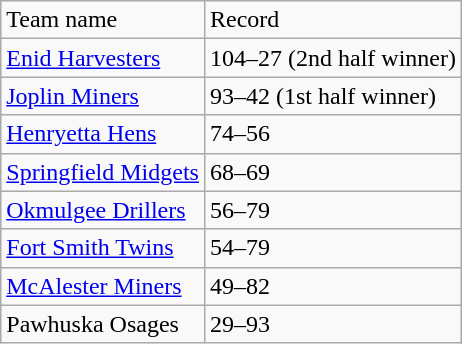<table class="wikitable">
<tr>
<td>Team name</td>
<td>Record</td>
</tr>
<tr>
<td><a href='#'>Enid Harvesters</a></td>
<td>104–27 (2nd half winner)</td>
</tr>
<tr>
<td><a href='#'>Joplin Miners</a></td>
<td>93–42 (1st half winner)</td>
</tr>
<tr>
<td><a href='#'>Henryetta Hens</a></td>
<td>74–56</td>
</tr>
<tr>
<td><a href='#'>Springfield Midgets</a></td>
<td>68–69</td>
</tr>
<tr>
<td><a href='#'>Okmulgee Drillers</a></td>
<td>56–79</td>
</tr>
<tr>
<td><a href='#'>Fort Smith Twins</a></td>
<td>54–79</td>
</tr>
<tr>
<td><a href='#'>McAlester Miners</a></td>
<td>49–82</td>
</tr>
<tr>
<td>Pawhuska Osages</td>
<td>29–93</td>
</tr>
</table>
